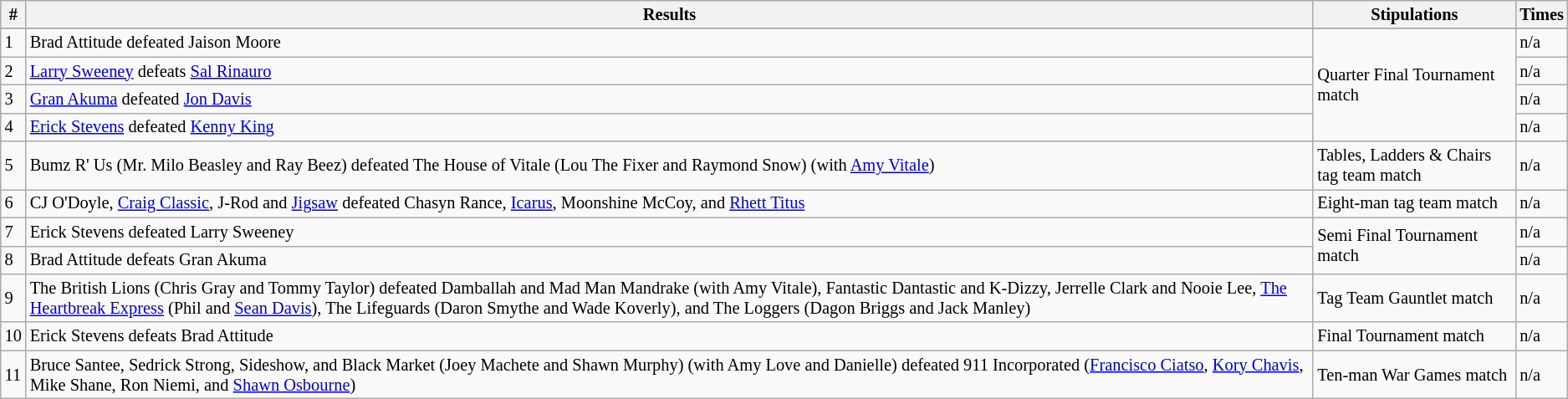<table style="font-size: 85%" class="wikitable sortable">
<tr>
<th><strong>#</strong></th>
<th><strong>Results</strong></th>
<th><strong>Stipulations</strong></th>
<th><strong>Times</strong></th>
</tr>
<tr>
</tr>
<tr>
<td>1</td>
<td>Brad Attitude defeated Jaison Moore</td>
<td rowspan="4">Quarter Final Tournament match</td>
<td>n/a</td>
</tr>
<tr>
<td>2</td>
<td><a href='#'>Larry Sweeney</a> defeats <a href='#'>Sal Rinauro</a></td>
<td>n/a</td>
</tr>
<tr>
<td>3</td>
<td><a href='#'>Gran Akuma</a> defeated <a href='#'>Jon Davis</a></td>
<td>n/a</td>
</tr>
<tr>
<td>4</td>
<td><a href='#'>Erick Stevens</a> defeated <a href='#'>Kenny King</a></td>
<td>n/a</td>
</tr>
<tr>
<td>5</td>
<td>Bumz R' Us (Mr. Milo Beasley and Ray Beez) defeated The House of Vitale (Lou The Fixer and Raymond Snow) (with <a href='#'>Amy Vitale</a>)</td>
<td>Tables, Ladders & Chairs tag team match</td>
<td>n/a</td>
</tr>
<tr>
<td>6</td>
<td>CJ O'Doyle, <a href='#'>Craig Classic</a>, J-Rod and <a href='#'>Jigsaw</a> defeated Chasyn Rance, <a href='#'>Icarus</a>, Moonshine McCoy, and <a href='#'>Rhett Titus</a></td>
<td>Eight-man tag team match</td>
<td>n/a</td>
</tr>
<tr>
<td>7</td>
<td>Erick Stevens defeated Larry Sweeney</td>
<td rowspan="2">Semi Final Tournament match</td>
<td>n/a</td>
</tr>
<tr>
<td>8</td>
<td>Brad Attitude defeats Gran Akuma</td>
<td>n/a</td>
</tr>
<tr>
<td>9</td>
<td>The British Lions (Chris Gray and Tommy Taylor) defeated Damballah and Mad Man Mandrake (with Amy Vitale), Fantastic Dantastic and K-Dizzy, Jerrelle Clark and Nooie Lee, <a href='#'>The Heartbreak Express</a> (Phil and <a href='#'>Sean Davis</a>), The Lifeguards (Daron Smythe and Wade Koverly), and The Loggers (Dagon Briggs and Jack Manley)</td>
<td>Tag Team Gauntlet match</td>
<td>n/a</td>
</tr>
<tr>
<td>10</td>
<td>Erick Stevens defeats Brad Attitude</td>
<td>Final Tournament match</td>
<td>n/a</td>
</tr>
<tr>
<td>11</td>
<td>Bruce Santee, Sedrick Strong, Sideshow, and Black Market (Joey Machete and Shawn Murphy) (with Amy Love and Danielle) defeated 911 Incorporated (<a href='#'>Francisco Ciatso</a>, <a href='#'>Kory Chavis</a>, Mike Shane, Ron Niemi, and <a href='#'>Shawn Osbourne</a>)</td>
<td>Ten-man War Games match</td>
<td>n/a</td>
</tr>
</table>
